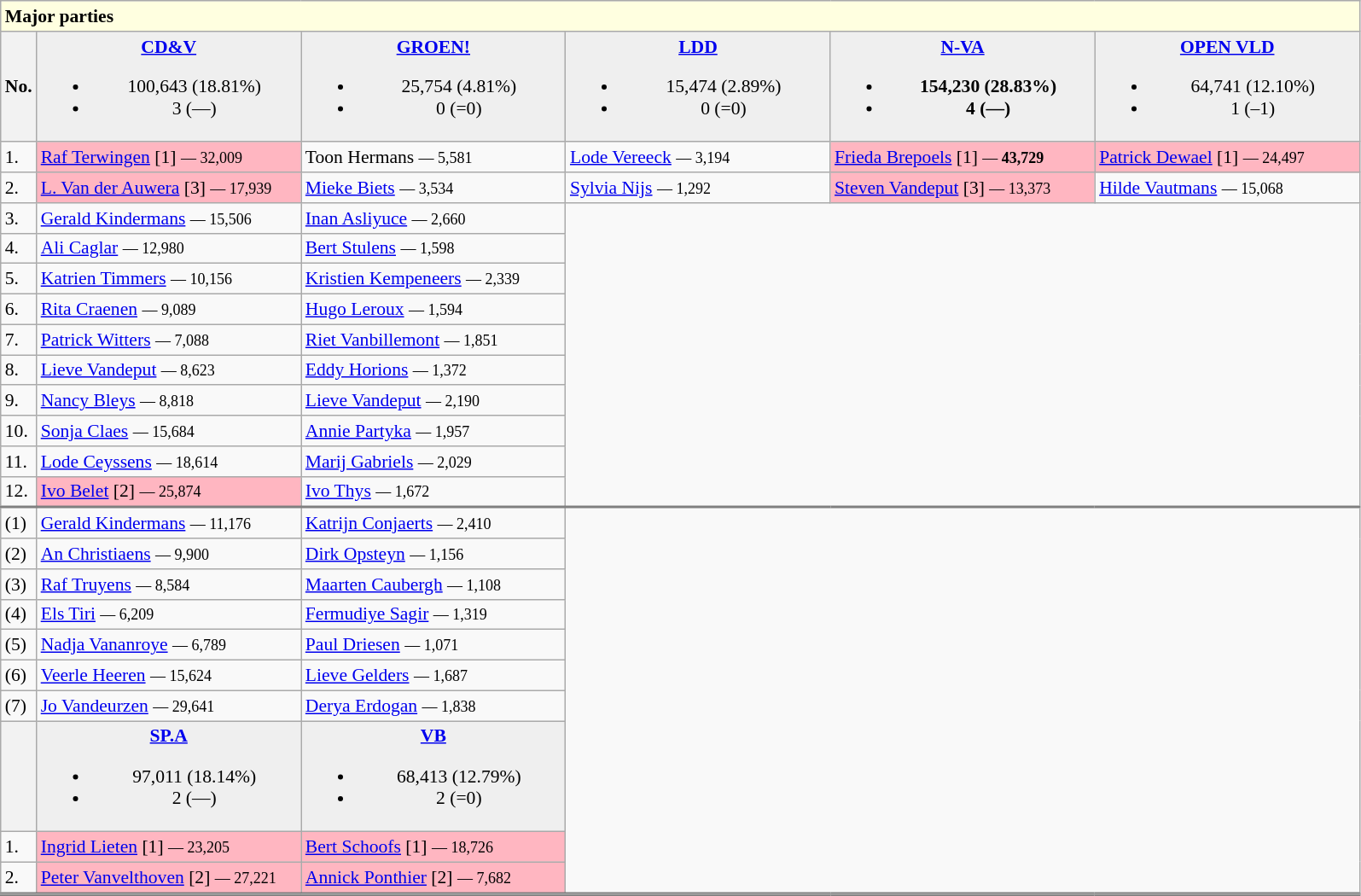<table class="wikitable" style=text-align:left;font-size:90%>
<tr>
<td bgcolor=lightyellow colspan=6><strong>Major parties</strong></td>
</tr>
<tr>
<th>No.</th>
<td bgcolor=efefef width=200 align=center><strong>  <a href='#'>CD&V</a> </strong><br><ul><li>100,643 (18.81%)</li><li>3 (—)</li></ul></td>
<td bgcolor=efefef width=200 align=center><strong>  <a href='#'>GROEN!</a></strong><br><ul><li>25,754 (4.81%)</li><li>0 (=0)</li></ul></td>
<td bgcolor=efefef width=200 align=center><strong>  <a href='#'>LDD</a></strong><br><ul><li>15,474 (2.89%)</li><li>0 (=0)</li></ul></td>
<td bgcolor=efefef width=200 align=center><strong>  <a href='#'>N-VA</a></strong><br><ul><li><strong>154,230 (28.83%)</strong></li><li><strong>4 (—)</strong></li></ul></td>
<td bgcolor=efefef width=200 align=center><strong>  <a href='#'>OPEN VLD</a></strong><br><ul><li>64,741 (12.10%)</li><li>1 (–1)</li></ul></td>
</tr>
<tr>
<td>1.</td>
<td bgcolor=lightpink><a href='#'>Raf Terwingen</a> [1] <small>— 32,009</small></td>
<td>Toon Hermans <small>— 5,581</small></td>
<td><a href='#'>Lode Vereeck</a> <small>— 3,194</small></td>
<td bgcolor=lightpink><a href='#'>Frieda Brepoels</a> [1] <small>— <strong>43,729</strong></small></td>
<td bgcolor=lightpink><a href='#'>Patrick Dewael</a> [1] <small>— 24,497</small></td>
</tr>
<tr>
<td>2.</td>
<td bgcolor=lightpink><a href='#'>L. Van der Auwera</a> [3] <small>— 17,939</small></td>
<td><a href='#'>Mieke Biets</a> <small>— 3,534</small></td>
<td><a href='#'>Sylvia Nijs</a> <small>—	1,292</small></td>
<td bgcolor=lightpink><a href='#'>Steven Vandeput</a> [3] <small>— 13,373</small></td>
<td><a href='#'>Hilde Vautmans</a> <small>— 15,068</small></td>
</tr>
<tr>
<td>3.</td>
<td><a href='#'>Gerald Kindermans</a> <small>— 15,506</small></td>
<td><a href='#'>Inan Asliyuce</a> <small>— 2,660	</small></td>
</tr>
<tr>
<td>4.</td>
<td><a href='#'>Ali Caglar</a> <small>— 12,980</small></td>
<td><a href='#'>Bert Stulens</a> <small>— 1,598</small></td>
</tr>
<tr>
<td>5.</td>
<td><a href='#'>Katrien Timmers</a> <small>— 10,156</small></td>
<td><a href='#'>Kristien Kempeneers</a> <small>— 2,339</small></td>
</tr>
<tr>
<td>6.</td>
<td><a href='#'>Rita Craenen</a> <small>— 9,089</small></td>
<td><a href='#'>Hugo Leroux</a> <small>— 1,594</small></td>
</tr>
<tr>
<td>7.</td>
<td><a href='#'>Patrick Witters</a> <small>— 7,088</small></td>
<td><a href='#'>Riet Vanbillemont</a> <small>— 1,851</small></td>
</tr>
<tr>
<td>8.</td>
<td><a href='#'>Lieve Vandeput</a> <small>— 8,623</small></td>
<td><a href='#'>Eddy Horions</a> <small>— 1,372</small></td>
</tr>
<tr>
<td>9.</td>
<td><a href='#'>Nancy Bleys</a> <small>— 8,818</small></td>
<td><a href='#'>Lieve Vandeput</a> <small>— 2,190</small></td>
</tr>
<tr>
<td>10.</td>
<td><a href='#'>Sonja Claes</a> <small>— 15,684</small></td>
<td><a href='#'>Annie Partyka</a> <small>— 1,957</small></td>
</tr>
<tr>
<td>11.</td>
<td><a href='#'>Lode Ceyssens</a> <small>— 18,614</small></td>
<td><a href='#'>Marij Gabriels</a> <small>— 2,029	</small></td>
</tr>
<tr>
<td>12.</td>
<td bgcolor=lightpink><a href='#'>Ivo Belet</a> [2] <small>— 25,874</small></td>
<td><a href='#'>Ivo Thys</a> <small>— 1,672		</small></td>
</tr>
<tr style="border-top:2px solid gray;">
<td>(1)</td>
<td><a href='#'>Gerald Kindermans</a> <small>— 11,176</small></td>
<td><a href='#'>Katrijn Conjaerts</a> <small>— 2,410</small></td>
</tr>
<tr>
<td>(2)</td>
<td><a href='#'>An Christiaens</a> <small>— 9,900	</small></td>
<td><a href='#'>Dirk Opsteyn</a> <small>— 1,156	</small></td>
</tr>
<tr>
<td>(3)</td>
<td><a href='#'>Raf Truyens</a> <small>— 8,584	</small></td>
<td><a href='#'>Maarten Caubergh</a> <small>— 1,108</small></td>
</tr>
<tr>
<td>(4)</td>
<td><a href='#'>Els Tiri</a> <small>— 6,209	</small></td>
<td><a href='#'>Fermudiye Sagir</a> <small>— 1,319</small></td>
</tr>
<tr>
<td>(5)</td>
<td><a href='#'>Nadja Vananroye</a> <small>— 6,789	</small></td>
<td><a href='#'>Paul Driesen</a> <small>— 1,071</small></td>
</tr>
<tr>
<td>(6)</td>
<td><a href='#'>Veerle Heeren</a> <small>— 15,624</small></td>
<td><a href='#'>Lieve Gelders</a> <small>— 1,687</small></td>
</tr>
<tr>
<td>(7)</td>
<td><a href='#'>Jo Vandeurzen</a> <small>— 29,641</small></td>
<td><a href='#'>Derya Erdogan</a> <small>— 1,838 	</small></td>
</tr>
<tr>
<th></th>
<td bgcolor=efefef width=200 align=center><strong> <a href='#'>SP.A</a> </strong><br><ul><li>97,011 (18.14%)</li><li>2 (—)</li></ul></td>
<td bgcolor=efefef width=200 align=center><strong> <a href='#'>VB</a></strong><br><ul><li>68,413 (12.79%)</li><li>2 (=0)</li></ul></td>
</tr>
<tr>
<td>1.</td>
<td bgcolor=lightpink><a href='#'>Ingrid Lieten</a> [1] <small>— 23,205</small></td>
<td bgcolor=lightpink><a href='#'>Bert Schoofs</a> [1] <small>— 18,726</small></td>
</tr>
<tr>
<td>2.</td>
<td bgcolor=lightpink><a href='#'>Peter Vanvelthoven</a> [2] <small>— 27,221</small></td>
<td bgcolor=lightpink><a href='#'>Annick Ponthier</a> [2] <small>— 7,682	</small></td>
</tr>
<tr style="border-top:3px solid gray;">
</tr>
</table>
